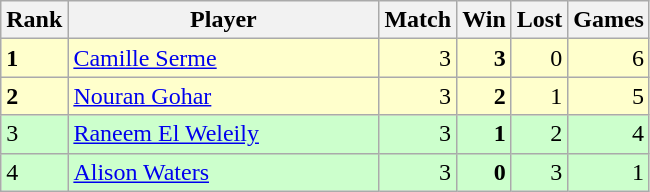<table class="wikitable">
<tr>
<th width=20>Rank</th>
<th width=200>Player</th>
<th width=20>Match</th>
<th width=20>Win</th>
<th width=20>Lost</th>
<th width=20>Games</th>
</tr>
<tr style="text-align:right; background:#ffc;">
<td align="left"><strong>1</strong></td>
<td style="text-align:left;"> <a href='#'>Camille Serme</a></td>
<td>3</td>
<td><strong>3</strong></td>
<td>0</td>
<td>6</td>
</tr>
<tr style="text-align:right; background:#ffc;">
<td align="left"><strong>2</strong></td>
<td style="text-align:left;"> <a href='#'>Nouran Gohar</a></td>
<td>3</td>
<td><strong>2</strong></td>
<td>1</td>
<td>5</td>
</tr>
<tr style="text-align:right; background:#cfc;">
<td align="left">3</td>
<td style="text-align:left;"> <a href='#'>Raneem El Weleily</a></td>
<td>3</td>
<td><strong>1</strong></td>
<td>2</td>
<td>4</td>
</tr>
<tr style="text-align:right; background:#cfc;">
<td align="left">4</td>
<td style="text-align:left;"> <a href='#'>Alison Waters</a></td>
<td>3</td>
<td><strong>0</strong></td>
<td>3</td>
<td>1</td>
</tr>
</table>
